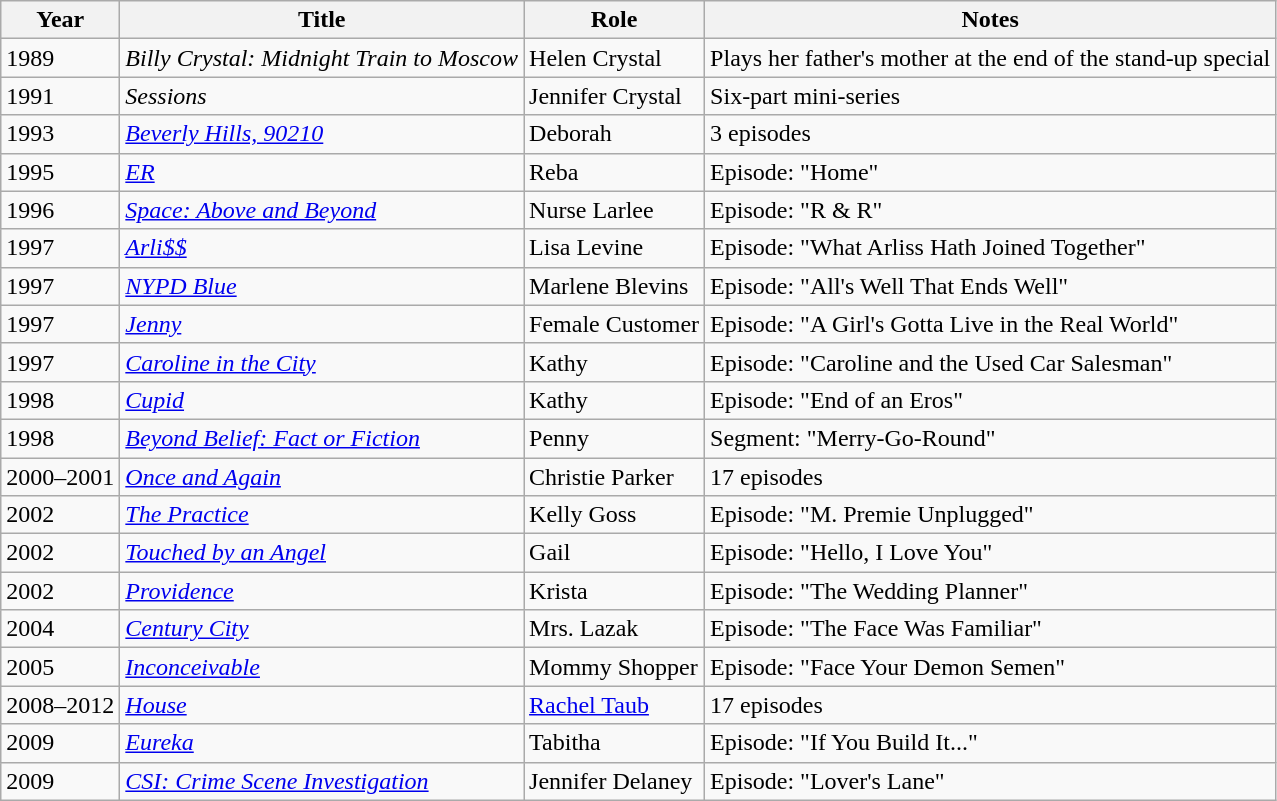<table class="wikitable sortable">
<tr>
<th>Year</th>
<th>Title</th>
<th>Role</th>
<th>Notes</th>
</tr>
<tr>
<td>1989</td>
<td><em>Billy Crystal: Midnight Train to Moscow</em></td>
<td>Helen Crystal</td>
<td>Plays her father's mother at the end of the stand-up special</td>
</tr>
<tr>
<td>1991</td>
<td><em>Sessions</em></td>
<td>Jennifer Crystal</td>
<td>Six-part mini-series</td>
</tr>
<tr>
<td>1993</td>
<td><em><a href='#'>Beverly Hills, 90210</a></em></td>
<td>Deborah</td>
<td>3 episodes</td>
</tr>
<tr>
<td>1995</td>
<td><em><a href='#'>ER</a></em></td>
<td>Reba</td>
<td>Episode: "Home"</td>
</tr>
<tr>
<td>1996</td>
<td><em><a href='#'>Space: Above and Beyond</a></em></td>
<td>Nurse Larlee</td>
<td>Episode: "R & R"</td>
</tr>
<tr>
<td>1997</td>
<td><em><a href='#'>Arli$$</a></em></td>
<td>Lisa Levine</td>
<td>Episode: "What Arliss Hath Joined Together"</td>
</tr>
<tr>
<td>1997</td>
<td><em><a href='#'>NYPD Blue</a></em></td>
<td>Marlene Blevins</td>
<td>Episode: "All's Well That Ends Well"</td>
</tr>
<tr>
<td>1997</td>
<td><em><a href='#'>Jenny</a></em></td>
<td>Female Customer</td>
<td>Episode: "A Girl's Gotta Live in the Real World"</td>
</tr>
<tr>
<td>1997</td>
<td><em><a href='#'>Caroline in the City</a></em></td>
<td>Kathy</td>
<td>Episode: "Caroline and the Used Car Salesman"</td>
</tr>
<tr>
<td>1998</td>
<td><em><a href='#'>Cupid</a></em></td>
<td>Kathy</td>
<td>Episode: "End of an Eros"</td>
</tr>
<tr>
<td>1998</td>
<td><em><a href='#'>Beyond Belief: Fact or Fiction</a></em></td>
<td>Penny</td>
<td>Segment: "Merry-Go-Round"</td>
</tr>
<tr>
<td>2000–2001</td>
<td><em><a href='#'>Once and Again</a></em></td>
<td>Christie Parker</td>
<td>17 episodes</td>
</tr>
<tr>
<td>2002</td>
<td><em><a href='#'>The Practice</a></em></td>
<td>Kelly Goss</td>
<td>Episode: "M. Premie Unplugged"</td>
</tr>
<tr>
<td>2002</td>
<td><em><a href='#'>Touched by an Angel</a></em></td>
<td>Gail</td>
<td>Episode: "Hello, I Love You"</td>
</tr>
<tr>
<td>2002</td>
<td><em><a href='#'>Providence</a></em></td>
<td>Krista</td>
<td>Episode: "The Wedding Planner"</td>
</tr>
<tr>
<td>2004</td>
<td><em><a href='#'>Century City</a></em></td>
<td>Mrs. Lazak</td>
<td>Episode: "The Face Was Familiar"</td>
</tr>
<tr>
<td>2005</td>
<td><em><a href='#'>Inconceivable</a></em></td>
<td>Mommy Shopper</td>
<td>Episode: "Face Your Demon Semen"</td>
</tr>
<tr>
<td>2008–2012</td>
<td><em><a href='#'>House</a></em></td>
<td><a href='#'>Rachel Taub</a></td>
<td>17 episodes</td>
</tr>
<tr>
<td>2009</td>
<td><em><a href='#'>Eureka</a></em></td>
<td>Tabitha</td>
<td>Episode: "If You Build It..."</td>
</tr>
<tr>
<td>2009</td>
<td><em><a href='#'>CSI: Crime Scene Investigation</a></em></td>
<td>Jennifer Delaney</td>
<td>Episode: "Lover's Lane"</td>
</tr>
</table>
